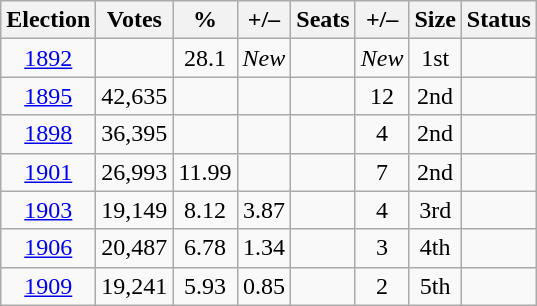<table class=wikitable style=text-align:center>
<tr>
<th>Election</th>
<th>Votes</th>
<th>%</th>
<th>+/–</th>
<th>Seats</th>
<th>+/–</th>
<th>Size</th>
<th>Status</th>
</tr>
<tr>
<td><a href='#'>1892</a></td>
<td></td>
<td>28.1</td>
<td><em>New</em></td>
<td></td>
<td><em>New</em></td>
<td>1st</td>
<td></td>
</tr>
<tr>
<td><a href='#'>1895</a></td>
<td>42,635</td>
<td></td>
<td></td>
<td></td>
<td> 12</td>
<td> 2nd</td>
<td></td>
</tr>
<tr>
<td><a href='#'>1898</a></td>
<td>36,395</td>
<td></td>
<td></td>
<td></td>
<td> 4</td>
<td> 2nd</td>
<td></td>
</tr>
<tr>
<td><a href='#'>1901</a></td>
<td>26,993</td>
<td>11.99</td>
<td></td>
<td></td>
<td> 7</td>
<td> 2nd</td>
<td></td>
</tr>
<tr>
<td><a href='#'>1903</a></td>
<td>19,149</td>
<td>8.12</td>
<td> 3.87</td>
<td></td>
<td> 4</td>
<td> 3rd</td>
<td></td>
</tr>
<tr>
<td><a href='#'>1906</a></td>
<td>20,487</td>
<td>6.78</td>
<td> 1.34</td>
<td></td>
<td> 3</td>
<td> 4th</td>
<td></td>
</tr>
<tr>
<td><a href='#'>1909</a></td>
<td>19,241</td>
<td>5.93</td>
<td> 0.85</td>
<td></td>
<td> 2</td>
<td> 5th</td>
<td></td>
</tr>
</table>
